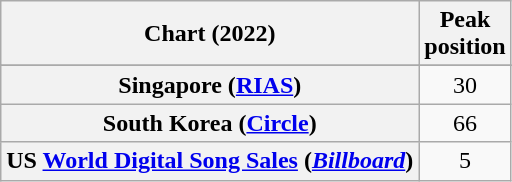<table class="wikitable sortable plainrowheaders" style="text-align:center">
<tr>
<th scope="col">Chart (2022)</th>
<th scope="col">Peak<br>position</th>
</tr>
<tr>
</tr>
<tr>
<th scope="row">Singapore (<a href='#'>RIAS</a>)</th>
<td>30</td>
</tr>
<tr>
<th scope="row">South Korea (<a href='#'>Circle</a>)</th>
<td>66</td>
</tr>
<tr>
<th scope="row">US <a href='#'>World Digital Song Sales</a> (<a href='#'><em>Billboard</em></a>)</th>
<td>5</td>
</tr>
</table>
